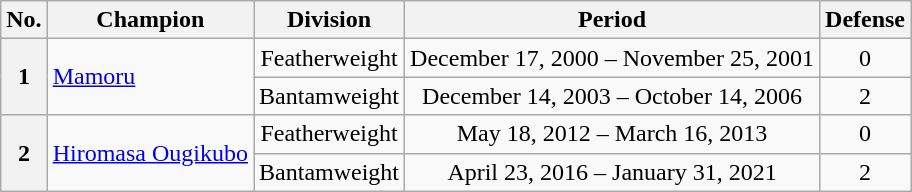<table class="wikitable">
<tr>
<th>No.</th>
<th>Champion</th>
<th>Division</th>
<th>Period</th>
<th>Defense</th>
</tr>
<tr>
<th rowspan=2>1</th>
<td align=left rowspan=2> <a href='#'>Mamoru</a></td>
<td align=center rowspan=1>Featherweight</td>
<td align=center>December 17, 2000 – November 25, 2001</td>
<td align=center>0</td>
</tr>
<tr>
<td align=center rowspan=1>Bantamweight</td>
<td align=center>December 14, 2003 – October 14, 2006</td>
<td align=center>2</td>
</tr>
<tr>
<th rowspan=2>2</th>
<td align=left rowspan=2> <a href='#'>Hiromasa Ougikubo</a></td>
<td align=center rowspan=1>Featherweight</td>
<td align=center>May 18, 2012 – March 16, 2013</td>
<td align=center>0</td>
</tr>
<tr>
<td align=center rowspan=1>Bantamweight</td>
<td align=center>April 23, 2016 – January 31, 2021</td>
<td align=center>2</td>
</tr>
</table>
